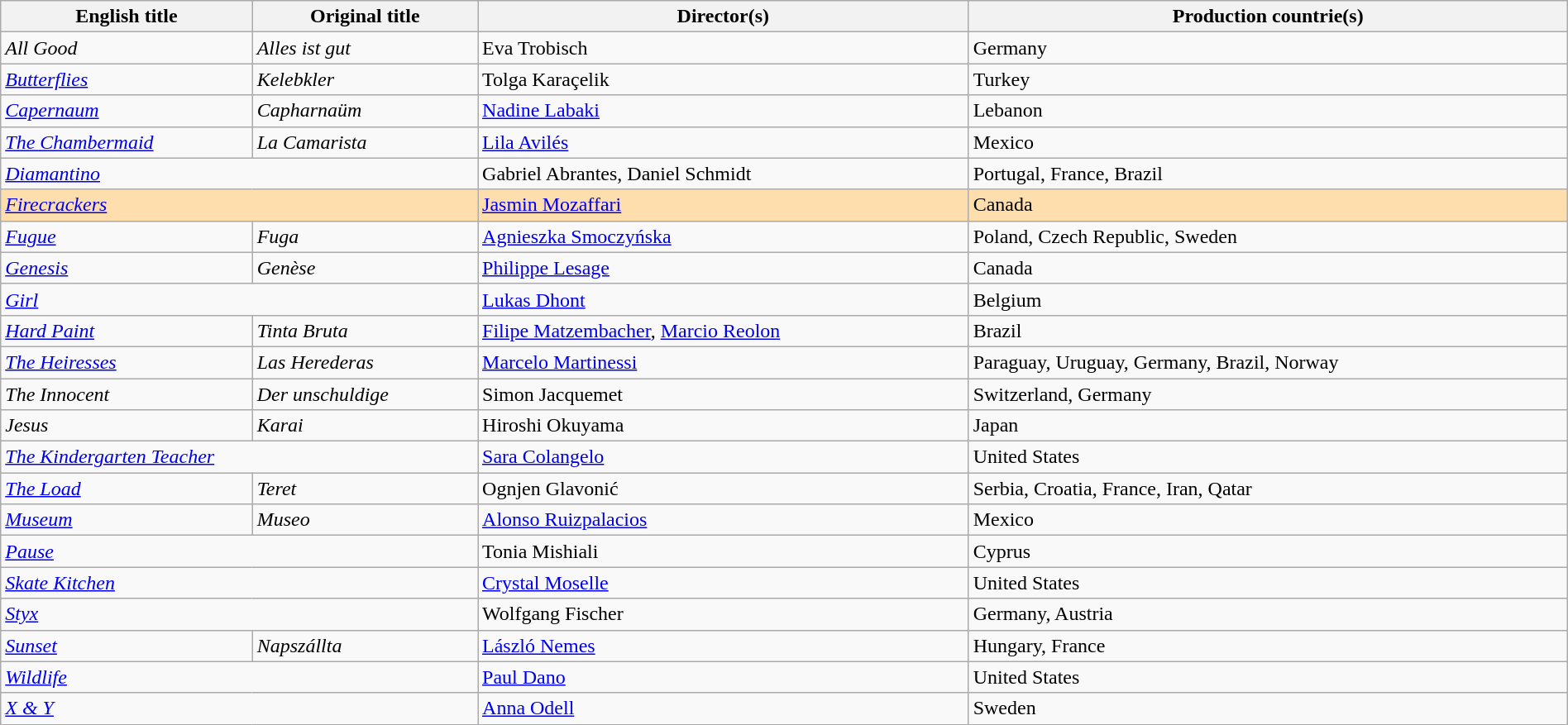<table class="sortable wikitable" style="width:100%; margin-bottom:4px" cellpadding="5">
<tr>
<th scope="col">English title</th>
<th scope="col">Original title</th>
<th scope="col">Director(s)</th>
<th scope="col">Production countrie(s)</th>
</tr>
<tr>
<td><em>All Good</em></td>
<td><em>Alles ist gut</em></td>
<td>Eva Trobisch</td>
<td>Germany</td>
</tr>
<tr>
<td><em><a href='#'>Butterflies</a></em></td>
<td><em>Kelebkler</em></td>
<td>Tolga Karaçelik</td>
<td>Turkey</td>
</tr>
<tr>
<td><em><a href='#'>Capernaum</a></em></td>
<td><em>Capharnaüm</em></td>
<td><a href='#'>Nadine Labaki</a></td>
<td>Lebanon</td>
</tr>
<tr>
<td><em><a href='#'>The Chambermaid</a></em></td>
<td><em>La Camarista</em></td>
<td><a href='#'>Lila Avilés</a></td>
<td>Mexico</td>
</tr>
<tr>
<td colspan="2"><em><a href='#'>Diamantino</a></em></td>
<td>Gabriel Abrantes, Daniel Schmidt</td>
<td>Portugal, France, Brazil</td>
</tr>
<tr style="background:#FFDEAD;">
<td colspan="2"><em><a href='#'>Firecrackers</a></em></td>
<td><a href='#'>Jasmin Mozaffari</a></td>
<td>Canada</td>
</tr>
<tr>
<td><em><a href='#'>Fugue</a></em></td>
<td><em>Fuga</em></td>
<td><a href='#'>Agnieszka Smoczyńska</a></td>
<td>Poland, Czech Republic, Sweden</td>
</tr>
<tr>
<td><em><a href='#'>Genesis</a></em></td>
<td><em>Genèse</em></td>
<td><a href='#'>Philippe Lesage</a></td>
<td>Canada</td>
</tr>
<tr>
<td colspan="2"><em><a href='#'>Girl</a></em></td>
<td><a href='#'>Lukas Dhont</a></td>
<td>Belgium</td>
</tr>
<tr>
<td><em><a href='#'>Hard Paint</a></em></td>
<td><em>Tinta Bruta</em></td>
<td><a href='#'>Filipe Matzembacher</a>, <a href='#'>Marcio Reolon</a></td>
<td>Brazil</td>
</tr>
<tr>
<td><em><a href='#'>The Heiresses</a></em></td>
<td><em>Las Herederas</em></td>
<td><a href='#'>Marcelo Martinessi</a></td>
<td>Paraguay, Uruguay, Germany, Brazil, Norway</td>
</tr>
<tr>
<td><em>The Innocent</em></td>
<td><em>Der unschuldige</em></td>
<td>Simon Jacquemet</td>
<td>Switzerland, Germany</td>
</tr>
<tr>
<td><em>Jesus</em></td>
<td><em>Karai</em></td>
<td>Hiroshi Okuyama</td>
<td>Japan</td>
</tr>
<tr>
<td colspan="2"><em><a href='#'>The Kindergarten Teacher</a></em></td>
<td><a href='#'>Sara Colangelo</a></td>
<td>United States</td>
</tr>
<tr>
<td><em><a href='#'>The Load</a></em></td>
<td><em>Teret</em></td>
<td>Ognjen Glavonić</td>
<td>Serbia, Croatia, France, Iran, Qatar</td>
</tr>
<tr>
<td><em><a href='#'>Museum</a></em></td>
<td><em>Museo</em></td>
<td><a href='#'>Alonso Ruizpalacios</a></td>
<td>Mexico</td>
</tr>
<tr>
<td colspan="2"><em><a href='#'>Pause</a></em></td>
<td>Tonia Mishiali</td>
<td>Cyprus</td>
</tr>
<tr>
<td colspan="2"><em><a href='#'>Skate Kitchen</a></em></td>
<td><a href='#'>Crystal Moselle</a></td>
<td>United States</td>
</tr>
<tr>
<td colspan="2"><em><a href='#'>Styx</a></em></td>
<td>Wolfgang Fischer</td>
<td>Germany, Austria</td>
</tr>
<tr>
<td><em><a href='#'>Sunset</a></em></td>
<td><em>Napszállta</em></td>
<td><a href='#'>László Nemes</a></td>
<td>Hungary, France</td>
</tr>
<tr>
<td colspan="2"><em><a href='#'>Wildlife</a></em></td>
<td><a href='#'>Paul Dano</a></td>
<td>United States</td>
</tr>
<tr>
<td colspan="2"><em><a href='#'>X & Y</a></em></td>
<td><a href='#'>Anna Odell</a></td>
<td>Sweden</td>
</tr>
</table>
